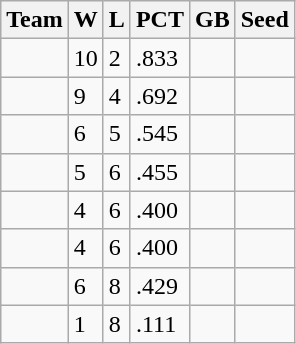<table class=wikitable>
<tr>
<th>Team</th>
<th>W</th>
<th>L</th>
<th>PCT</th>
<th>GB</th>
<th>Seed</th>
</tr>
<tr>
<td></td>
<td>10</td>
<td>2</td>
<td>.833</td>
<td></td>
<td></td>
</tr>
<tr>
<td></td>
<td>9</td>
<td>4</td>
<td>.692</td>
<td></td>
<td></td>
</tr>
<tr>
<td></td>
<td>6</td>
<td>5</td>
<td>.545</td>
<td></td>
<td></td>
</tr>
<tr>
<td></td>
<td>5</td>
<td>6</td>
<td>.455</td>
<td></td>
<td></td>
</tr>
<tr>
<td></td>
<td>4</td>
<td>6</td>
<td>.400</td>
<td></td>
<td></td>
</tr>
<tr>
<td></td>
<td>4</td>
<td>6</td>
<td>.400</td>
<td></td>
<td></td>
</tr>
<tr>
<td></td>
<td>6</td>
<td>8</td>
<td>.429</td>
<td></td>
<td></td>
</tr>
<tr>
<td></td>
<td>1</td>
<td>8</td>
<td>.111</td>
<td></td>
<td></td>
</tr>
</table>
